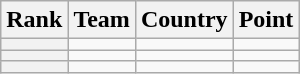<table class="wikitable sortable">
<tr>
<th>Rank</th>
<th>Team</th>
<th>Country</th>
<th>Point</th>
</tr>
<tr>
<th></th>
<td></td>
<td></td>
<td></td>
</tr>
<tr>
<th></th>
<td></td>
<td></td>
<td></td>
</tr>
<tr>
<th></th>
<td></td>
<td></td>
<td></td>
</tr>
</table>
